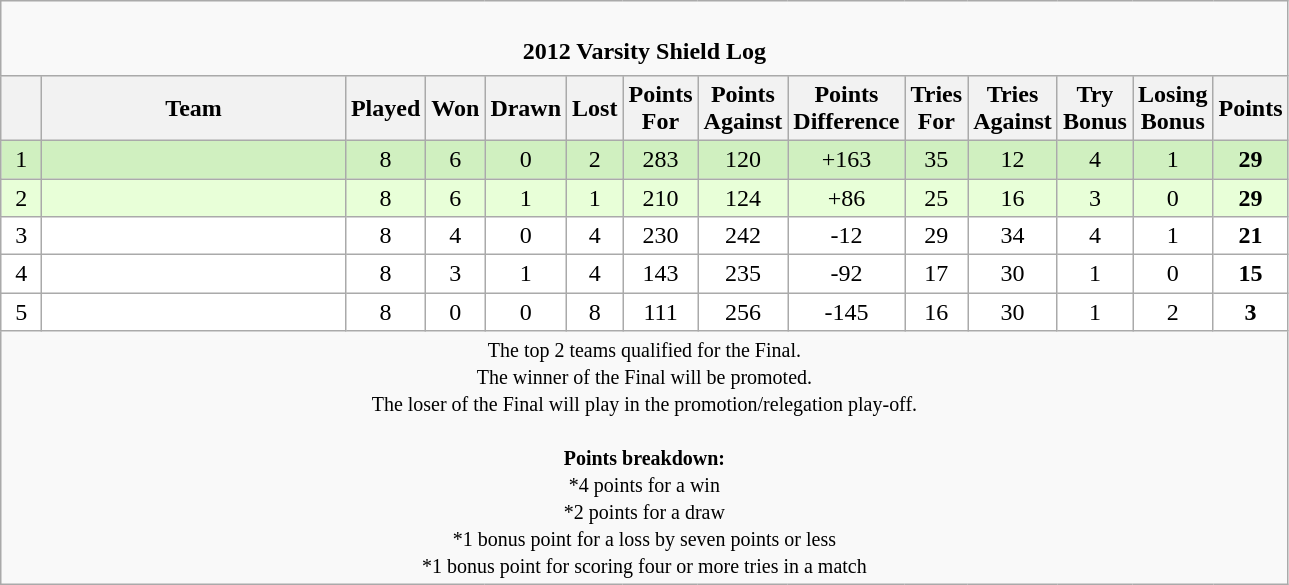<table class="wikitable" style="text-align: center;">
<tr>
<td colspan="14" cellpadding="0" cellspacing="0"><br><table border="0" width="100%" cellpadding="0" cellspacing="0">
<tr>
<td style="border:0px"><strong>2012 Varsity Shield Log</strong></td>
</tr>
</table>
</td>
</tr>
<tr>
<th bgcolor="#efefef" width="20"></th>
<th bgcolor="#efefef" width="195">Team</th>
<th bgcolor="#efefef" width="20">Played</th>
<th bgcolor="#efefef" width="20">Won</th>
<th bgcolor="#efefef" width="20">Drawn</th>
<th bgcolor="#efefef" width="20">Lost</th>
<th bgcolor="#efefef" width="20">Points For</th>
<th bgcolor="#efefef" width="20">Points Against</th>
<th bgcolor="#efefef" width="20">Points Difference</th>
<th bgcolor="#efefef" width="20">Tries For</th>
<th bgcolor="#efefef" width="20">Tries Against</th>
<th bgcolor="#efefef" width="20">Try Bonus</th>
<th bgcolor="#efefef" width="20">Losing Bonus</th>
<th bgcolor="#efefef" width="20">Points<br></th>
</tr>
<tr bgcolor=#D0F0C0 align=center>
<td>1</td>
<td align=left></td>
<td>8</td>
<td>6</td>
<td>0</td>
<td>2</td>
<td>283</td>
<td>120</td>
<td>+163</td>
<td>35</td>
<td>12</td>
<td>4</td>
<td>1</td>
<td><strong>29</strong></td>
</tr>
<tr bgcolor=#E8FFD8 align=center>
<td>2</td>
<td align=left></td>
<td>8</td>
<td>6</td>
<td>1</td>
<td>1</td>
<td>210</td>
<td>124</td>
<td>+86</td>
<td>25</td>
<td>16</td>
<td>3</td>
<td>0</td>
<td><strong>29</strong></td>
</tr>
<tr bgcolor=#ffffff align=center>
<td>3</td>
<td align=left></td>
<td>8</td>
<td>4</td>
<td>0</td>
<td>4</td>
<td>230</td>
<td>242</td>
<td>-12</td>
<td>29</td>
<td>34</td>
<td>4</td>
<td>1</td>
<td><strong>21</strong></td>
</tr>
<tr bgcolor=#ffffff align=center>
<td>4</td>
<td align=left></td>
<td>8</td>
<td>3</td>
<td>1</td>
<td>4</td>
<td>143</td>
<td>235</td>
<td>-92</td>
<td>17</td>
<td>30</td>
<td>1</td>
<td>0</td>
<td><strong>15</strong></td>
</tr>
<tr bgcolor=#ffffff align=center>
<td>5</td>
<td align=left></td>
<td>8</td>
<td>0</td>
<td>0</td>
<td>8</td>
<td>111</td>
<td>256</td>
<td>-145</td>
<td>16</td>
<td>30</td>
<td>1</td>
<td>2</td>
<td><strong>3</strong></td>
</tr>
<tr |align=left|>
<td colspan="14" style="border:0px"><small>The top 2 teams qualified for the Final.<br>The winner of the Final will be promoted.<br>The loser of the Final will play in the promotion/relegation play-off.<br><br><strong>Points breakdown:</strong><br>*4 points for a win<br>*2 points for a draw<br>*1 bonus point for a loss by seven points or less<br>*1 bonus point for scoring four or more tries in a match</small></td>
</tr>
</table>
